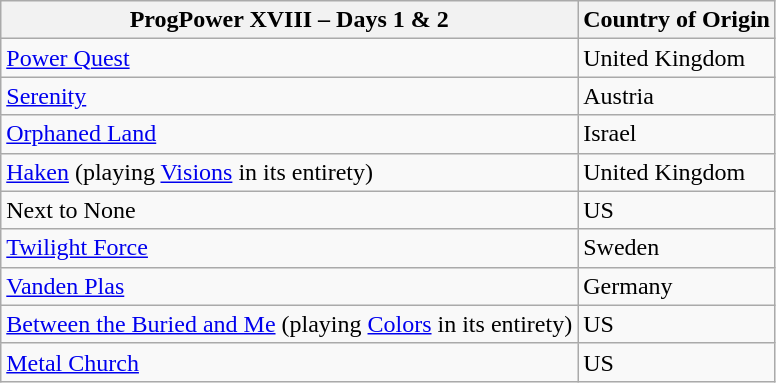<table class="wikitable">
<tr>
<th>ProgPower XVIII – Days 1 & 2</th>
<th>Country of Origin</th>
</tr>
<tr>
<td><a href='#'>Power Quest</a></td>
<td>United Kingdom</td>
</tr>
<tr>
<td><a href='#'>Serenity</a></td>
<td>Austria</td>
</tr>
<tr>
<td><a href='#'>Orphaned Land</a></td>
<td>Israel</td>
</tr>
<tr>
<td><a href='#'>Haken</a> (playing <a href='#'>Visions</a> in its entirety)</td>
<td>United Kingdom</td>
</tr>
<tr>
<td>Next to None</td>
<td>US</td>
</tr>
<tr>
<td><a href='#'>Twilight Force</a></td>
<td>Sweden</td>
</tr>
<tr>
<td><a href='#'>Vanden Plas</a></td>
<td>Germany</td>
</tr>
<tr>
<td><a href='#'>Between the Buried and Me</a> (playing <a href='#'>Colors</a> in its entirety)</td>
<td>US</td>
</tr>
<tr>
<td><a href='#'>Metal Church</a></td>
<td>US</td>
</tr>
</table>
